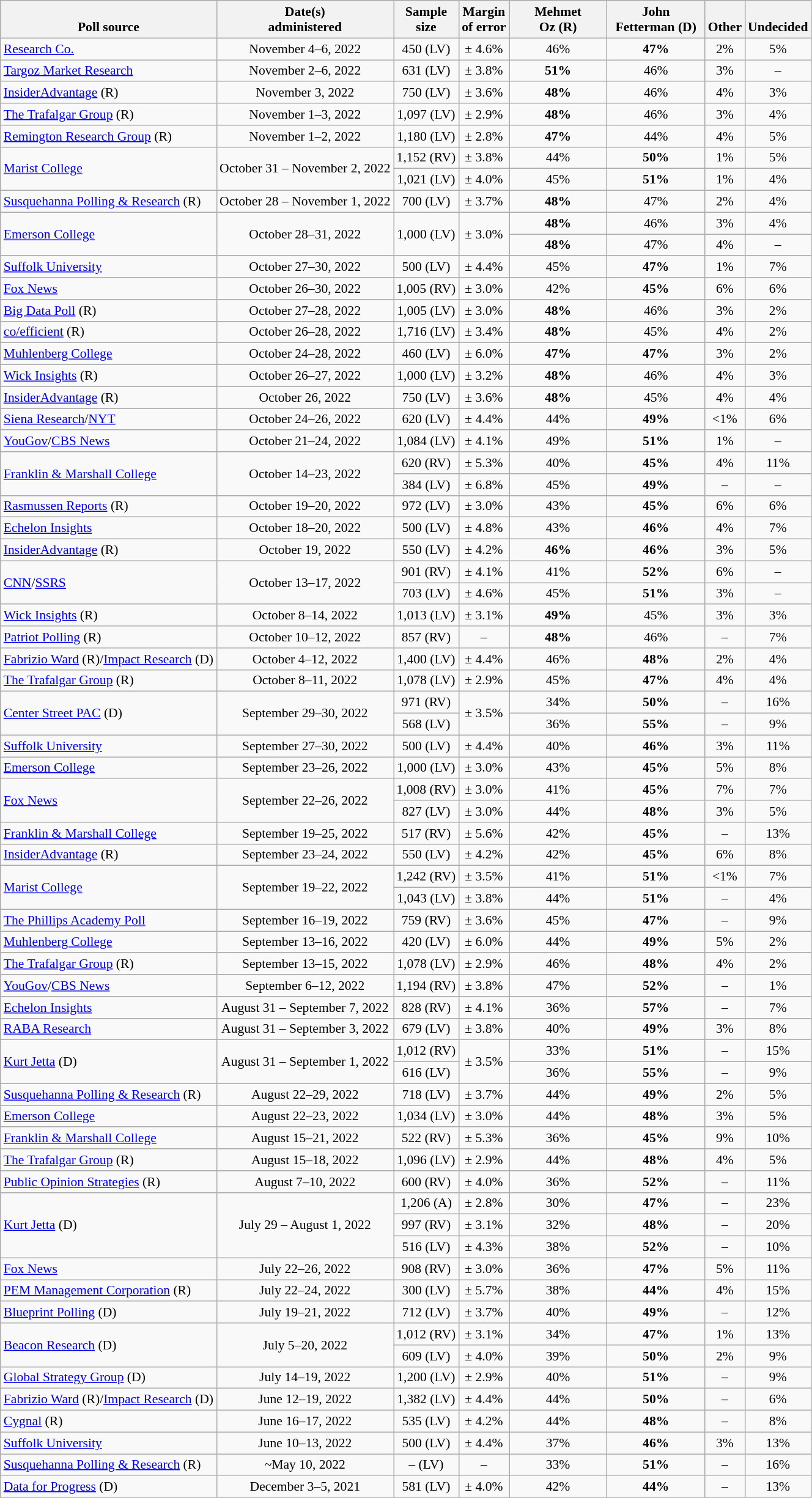<table class="wikitable" style="font-size:90%;text-align:center;">
<tr style="vertical-align:bottom">
<th>Poll source</th>
<th>Date(s)<br>administered</th>
<th>Sample<br>size</th>
<th>Margin<br>of error</th>
<th style="width:100px;">Mehmet<br>Oz (R)</th>
<th style="width:100px;">John<br>Fetterman (D)</th>
<th>Other</th>
<th>Undecided</th>
</tr>
<tr>
<td style="text-align:left;"><a href='#'>Research Co.</a></td>
<td>November 4–6, 2022</td>
<td>450 (LV)</td>
<td>± 4.6%</td>
<td>46%</td>
<td><strong>47%</strong></td>
<td>2%</td>
<td>5%</td>
</tr>
<tr>
<td style="text-align:left;"><a href='#'>Targoz Market Research</a></td>
<td>November 2–6, 2022</td>
<td>631 (LV)</td>
<td>± 3.8%</td>
<td><strong>51%</strong></td>
<td>46%</td>
<td>3%</td>
<td>–</td>
</tr>
<tr>
<td style="text-align:left;"><a href='#'>InsiderAdvantage</a> (R)</td>
<td>November 3, 2022</td>
<td>750 (LV)</td>
<td>± 3.6%</td>
<td><strong>48%</strong></td>
<td>46%</td>
<td>4%</td>
<td>3%</td>
</tr>
<tr>
<td style="text-align:left;"><a href='#'>The Trafalgar Group</a> (R)</td>
<td>November 1–3, 2022</td>
<td>1,097 (LV)</td>
<td>± 2.9%</td>
<td><strong>48%</strong></td>
<td>46%</td>
<td>3%</td>
<td>4%</td>
</tr>
<tr>
<td style="text-align:left;"><a href='#'>Remington Research Group</a> (R)</td>
<td>November 1–2, 2022</td>
<td>1,180 (LV)</td>
<td>± 2.8%</td>
<td><strong>47%</strong></td>
<td>44%</td>
<td>4%</td>
<td>5%</td>
</tr>
<tr>
<td style="text-align:left;" rowspan="2"><a href='#'>Marist College</a></td>
<td rowspan="2">October 31 – November 2, 2022</td>
<td>1,152 (RV)</td>
<td>± 3.8%</td>
<td>44%</td>
<td><strong>50%</strong></td>
<td>1%</td>
<td>5%</td>
</tr>
<tr>
<td>1,021 (LV)</td>
<td>± 4.0%</td>
<td>45%</td>
<td><strong>51%</strong></td>
<td>1%</td>
<td>4%</td>
</tr>
<tr>
<td style="text-align:left;"><a href='#'>Susquehanna Polling & Research</a> (R)</td>
<td>October 28 – November 1, 2022</td>
<td>700 (LV)</td>
<td>± 3.7%</td>
<td><strong>48%</strong></td>
<td>47%</td>
<td>2%</td>
<td>4%</td>
</tr>
<tr>
<td style="text-align:left;" rowspan="2"><a href='#'>Emerson College</a></td>
<td rowspan="2">October 28–31, 2022</td>
<td rowspan="2">1,000 (LV)</td>
<td rowspan="2">± 3.0%</td>
<td><strong>48%</strong></td>
<td>46%</td>
<td>3%</td>
<td>4%</td>
</tr>
<tr>
<td><strong>48%</strong></td>
<td>47%</td>
<td>4%</td>
<td>–</td>
</tr>
<tr>
<td style="text-align:left;"><a href='#'>Suffolk University</a></td>
<td>October 27–30, 2022</td>
<td>500 (LV)</td>
<td>± 4.4%</td>
<td>45%</td>
<td><strong>47%</strong></td>
<td>1%</td>
<td>7%</td>
</tr>
<tr>
<td style="text-align:left;"><a href='#'>Fox News</a></td>
<td>October 26–30, 2022</td>
<td>1,005 (RV)</td>
<td>± 3.0%</td>
<td>42%</td>
<td><strong>45%</strong></td>
<td>6%</td>
<td>6%</td>
</tr>
<tr>
<td style="text-align:left;"><a href='#'>Big Data Poll</a> (R)</td>
<td>October 27–28, 2022</td>
<td>1,005 (LV)</td>
<td>± 3.0%</td>
<td><strong>48%</strong></td>
<td>46%</td>
<td>3%</td>
<td>2%</td>
</tr>
<tr>
<td style="text-align:left;"><a href='#'>co/efficient</a> (R)</td>
<td>October 26–28, 2022</td>
<td>1,716 (LV)</td>
<td>± 3.4%</td>
<td><strong>48%</strong></td>
<td>45%</td>
<td>4%</td>
<td>2%</td>
</tr>
<tr>
<td style="text-align:left;"><a href='#'>Muhlenberg College</a></td>
<td>October 24–28, 2022</td>
<td>460 (LV)</td>
<td>± 6.0%</td>
<td><strong>47%</strong></td>
<td><strong>47%</strong></td>
<td>3%</td>
<td>2%</td>
</tr>
<tr>
<td style="text-align:left;"><a href='#'>Wick Insights</a> (R)</td>
<td>October 26–27, 2022</td>
<td>1,000 (LV)</td>
<td>± 3.2%</td>
<td><strong>48%</strong></td>
<td>46%</td>
<td>4%</td>
<td>3%</td>
</tr>
<tr>
<td style="text-align:left;"><a href='#'>InsiderAdvantage</a> (R)</td>
<td>October 26, 2022</td>
<td>750 (LV)</td>
<td>± 3.6%</td>
<td><strong>48%</strong></td>
<td>45%</td>
<td>4%</td>
<td>4%</td>
</tr>
<tr>
<td style="text-align:left;"><a href='#'>Siena Research</a>/<a href='#'>NYT</a></td>
<td>October 24–26, 2022</td>
<td>620 (LV)</td>
<td>± 4.4%</td>
<td>44%</td>
<td><strong>49%</strong></td>
<td><1%</td>
<td>6%</td>
</tr>
<tr>
<td style="text-align:left;"><a href='#'>YouGov</a>/<a href='#'>CBS News</a></td>
<td>October 21–24, 2022</td>
<td>1,084 (LV)</td>
<td>± 4.1%</td>
<td>49%</td>
<td><strong>51%</strong></td>
<td>1%</td>
<td>–</td>
</tr>
<tr>
<td style="text-align:left;" rowspan="2"><a href='#'>Franklin & Marshall College</a></td>
<td rowspan="2">October 14–23, 2022</td>
<td>620 (RV)</td>
<td>± 5.3%</td>
<td>40%</td>
<td><strong>45%</strong></td>
<td>4%</td>
<td>11%</td>
</tr>
<tr>
<td>384 (LV)</td>
<td>± 6.8%</td>
<td>45%</td>
<td><strong>49%</strong></td>
<td>–</td>
<td>–</td>
</tr>
<tr>
<td style="text-align:left;"><a href='#'>Rasmussen Reports</a> (R)</td>
<td>October 19–20, 2022</td>
<td>972 (LV)</td>
<td>± 3.0%</td>
<td>43%</td>
<td><strong>45%</strong></td>
<td>6%</td>
<td>6%</td>
</tr>
<tr>
<td style="text-align:left;"><a href='#'>Echelon Insights</a></td>
<td>October 18–20, 2022</td>
<td>500 (LV)</td>
<td>± 4.8%</td>
<td>43%</td>
<td><strong>46%</strong></td>
<td>4%</td>
<td>7%</td>
</tr>
<tr>
<td style="text-align:left;"><a href='#'>InsiderAdvantage</a> (R)</td>
<td>October 19, 2022</td>
<td>550 (LV)</td>
<td>± 4.2%</td>
<td><strong>46%</strong></td>
<td><strong>46%</strong></td>
<td>3%</td>
<td>5%</td>
</tr>
<tr>
<td style="text-align:left;" rowspan="2"><a href='#'>CNN</a>/<a href='#'>SSRS</a></td>
<td rowspan="2">October 13–17, 2022</td>
<td>901 (RV)</td>
<td>± 4.1%</td>
<td>41%</td>
<td><strong>52%</strong></td>
<td>6%</td>
<td>–</td>
</tr>
<tr>
<td>703 (LV)</td>
<td>± 4.6%</td>
<td>45%</td>
<td><strong>51%</strong></td>
<td>3%</td>
<td>–</td>
</tr>
<tr>
<td style="text-align:left;"><a href='#'>Wick Insights</a> (R)</td>
<td>October 8–14, 2022</td>
<td>1,013 (LV)</td>
<td>± 3.1%</td>
<td><strong>49%</strong></td>
<td>45%</td>
<td>3%</td>
<td>3%</td>
</tr>
<tr>
<td style="text-align:left;"><a href='#'>Patriot Polling</a> (R)</td>
<td>October 10–12, 2022</td>
<td>857 (RV)</td>
<td>–</td>
<td><strong>48%</strong></td>
<td>46%</td>
<td>–</td>
<td>7%</td>
</tr>
<tr>
<td style="text-align:left;"><a href='#'>Fabrizio Ward</a> (R)/<a href='#'>Impact Research</a> (D)</td>
<td>October 4–12, 2022</td>
<td>1,400 (LV)</td>
<td>± 4.4%</td>
<td>46%</td>
<td><strong>48%</strong></td>
<td>2%</td>
<td>4%</td>
</tr>
<tr>
<td style="text-align:left;"><a href='#'>The Trafalgar Group</a> (R)</td>
<td>October 8–11, 2022</td>
<td>1,078 (LV)</td>
<td>± 2.9%</td>
<td>45%</td>
<td><strong>47%</strong></td>
<td>4%</td>
<td>4%</td>
</tr>
<tr>
<td style="text-align:left;" rowspan="2"><a href='#'>Center Street PAC</a> (D)</td>
<td rowspan="2">September 29–30, 2022</td>
<td>971 (RV)</td>
<td rowspan="2">± 3.5%</td>
<td>34%</td>
<td><strong>50%</strong></td>
<td>–</td>
<td>16%</td>
</tr>
<tr>
<td>568 (LV)</td>
<td>36%</td>
<td><strong>55%</strong></td>
<td>–</td>
<td>9%</td>
</tr>
<tr>
<td style="text-align:left;"><a href='#'>Suffolk University</a></td>
<td>September 27–30, 2022</td>
<td>500 (LV)</td>
<td>± 4.4%</td>
<td>40%</td>
<td><strong>46%</strong></td>
<td>3%</td>
<td>11%</td>
</tr>
<tr>
<td style="text-align:left;"><a href='#'>Emerson College</a></td>
<td>September 23–26, 2022</td>
<td>1,000 (LV)</td>
<td>± 3.0%</td>
<td>43%</td>
<td><strong>45%</strong></td>
<td>5%</td>
<td>8%</td>
</tr>
<tr>
<td style="text-align:left;" rowspan="2"><a href='#'>Fox News</a></td>
<td rowspan="2">September 22–26, 2022</td>
<td>1,008 (RV)</td>
<td>± 3.0%</td>
<td>41%</td>
<td><strong>45%</strong></td>
<td>7%</td>
<td>7%</td>
</tr>
<tr>
<td>827 (LV)</td>
<td>± 3.0%</td>
<td>44%</td>
<td><strong>48%</strong></td>
<td>3%</td>
<td>5%</td>
</tr>
<tr>
<td style="text-align:left;"><a href='#'>Franklin & Marshall College</a></td>
<td>September 19–25, 2022</td>
<td>517 (RV)</td>
<td>± 5.6%</td>
<td>42%</td>
<td><strong>45%</strong></td>
<td>–</td>
<td>13%</td>
</tr>
<tr>
<td style="text-align:left;"><a href='#'>InsiderAdvantage</a> (R)</td>
<td>September 23–24, 2022</td>
<td>550 (LV)</td>
<td>± 4.2%</td>
<td>42%</td>
<td><strong>45%</strong></td>
<td>6%</td>
<td>8%</td>
</tr>
<tr>
<td style="text-align:left;" rowspan="2"><a href='#'>Marist College</a></td>
<td rowspan="2">September 19–22, 2022</td>
<td>1,242 (RV)</td>
<td>± 3.5%</td>
<td>41%</td>
<td><strong>51%</strong></td>
<td><1%</td>
<td>7%</td>
</tr>
<tr>
<td>1,043 (LV)</td>
<td>± 3.8%</td>
<td>44%</td>
<td><strong>51%</strong></td>
<td>–</td>
<td>4%</td>
</tr>
<tr>
<td style="text-align:left;"><a href='#'>The Phillips Academy Poll</a></td>
<td>September 16–19, 2022</td>
<td>759 (RV)</td>
<td>± 3.6%</td>
<td>45%</td>
<td><strong>47%</strong></td>
<td>–</td>
<td>9%</td>
</tr>
<tr>
<td style="text-align:left;"><a href='#'>Muhlenberg College</a></td>
<td>September 13–16, 2022</td>
<td>420 (LV)</td>
<td>± 6.0%</td>
<td>44%</td>
<td><strong>49%</strong></td>
<td>5%</td>
<td>2%</td>
</tr>
<tr>
<td style="text-align:left;"><a href='#'>The Trafalgar Group</a> (R)</td>
<td>September 13–15, 2022</td>
<td>1,078 (LV)</td>
<td>± 2.9%</td>
<td>46%</td>
<td><strong>48%</strong></td>
<td>4%</td>
<td>2%</td>
</tr>
<tr>
<td style="text-align:left;"><a href='#'>YouGov</a>/<a href='#'>CBS News</a></td>
<td>September 6–12, 2022</td>
<td>1,194 (RV)</td>
<td>± 3.8%</td>
<td>47%</td>
<td><strong>52%</strong></td>
<td>–</td>
<td>1%</td>
</tr>
<tr>
<td style="text-align:left;"><a href='#'>Echelon Insights</a></td>
<td>August 31 – September 7, 2022</td>
<td>828 (RV)</td>
<td>± 4.1%</td>
<td>36%</td>
<td><strong>57%</strong></td>
<td>–</td>
<td>7%</td>
</tr>
<tr>
<td style="text-align:left;"><a href='#'>RABA Research</a></td>
<td>August 31 – September 3, 2022</td>
<td>679 (LV)</td>
<td>± 3.8%</td>
<td>40%</td>
<td><strong>49%</strong></td>
<td>3%</td>
<td>8%</td>
</tr>
<tr>
<td style="text-align:left;" rowspan="2"><a href='#'>Kurt Jetta</a> (D)</td>
<td rowspan="2">August 31 – September 1, 2022</td>
<td>1,012 (RV)</td>
<td rowspan="2">± 3.5%</td>
<td>33%</td>
<td><strong>51%</strong></td>
<td>–</td>
<td>15%</td>
</tr>
<tr>
<td>616 (LV)</td>
<td>36%</td>
<td><strong>55%</strong></td>
<td>–</td>
<td>9%</td>
</tr>
<tr>
<td style="text-align:left;"><a href='#'>Susquehanna Polling & Research</a> (R)</td>
<td>August 22–29, 2022</td>
<td>718 (LV)</td>
<td>± 3.7%</td>
<td>44%</td>
<td><strong>49%</strong></td>
<td>2%</td>
<td>5%</td>
</tr>
<tr>
<td style="text-align:left;"><a href='#'>Emerson College</a></td>
<td>August 22–23, 2022</td>
<td>1,034 (LV)</td>
<td>± 3.0%</td>
<td>44%</td>
<td><strong>48%</strong></td>
<td>3%</td>
<td>5%</td>
</tr>
<tr>
<td style="text-align:left;"><a href='#'>Franklin & Marshall College</a></td>
<td>August 15–21, 2022</td>
<td>522 (RV)</td>
<td>± 5.3%</td>
<td>36%</td>
<td><strong>45%</strong></td>
<td>9%</td>
<td>10%</td>
</tr>
<tr>
<td style="text-align:left;"><a href='#'>The Trafalgar Group</a> (R)</td>
<td>August 15–18, 2022</td>
<td>1,096 (LV)</td>
<td>± 2.9%</td>
<td>44%</td>
<td><strong>48%</strong></td>
<td>4%</td>
<td>5%</td>
</tr>
<tr>
<td style="text-align:left;"><a href='#'>Public Opinion Strategies</a> (R)</td>
<td>August 7–10, 2022</td>
<td>600 (RV)</td>
<td>± 4.0%</td>
<td>36%</td>
<td><strong>52%</strong></td>
<td>–</td>
<td>11%</td>
</tr>
<tr>
<td style="text-align:left;" rowspan="3"><a href='#'>Kurt Jetta</a> (D)</td>
<td rowspan="3">July 29 – August 1, 2022</td>
<td>1,206 (A)</td>
<td>± 2.8%</td>
<td>30%</td>
<td><strong>47%</strong></td>
<td>–</td>
<td>23%</td>
</tr>
<tr>
<td>997 (RV)</td>
<td>± 3.1%</td>
<td>32%</td>
<td><strong>48%</strong></td>
<td>–</td>
<td>20%</td>
</tr>
<tr>
<td>516 (LV)</td>
<td>± 4.3%</td>
<td>38%</td>
<td><strong>52%</strong></td>
<td>–</td>
<td>10%</td>
</tr>
<tr>
<td style="text-align:left;"><a href='#'>Fox News</a></td>
<td>July 22–26, 2022</td>
<td>908 (RV)</td>
<td>± 3.0%</td>
<td>36%</td>
<td><strong>47%</strong></td>
<td>5%</td>
<td>11%</td>
</tr>
<tr>
<td style="text-align:left;"><a href='#'>PEM Management Corporation</a> (R)</td>
<td>July 22–24, 2022</td>
<td>300 (LV)</td>
<td>± 5.7%</td>
<td>38%</td>
<td><strong>44%</strong></td>
<td>4%</td>
<td>15%</td>
</tr>
<tr>
<td style="text-align:left;"><a href='#'>Blueprint Polling</a> (D)</td>
<td>July 19–21, 2022</td>
<td>712 (LV)</td>
<td>± 3.7%</td>
<td>40%</td>
<td><strong>49%</strong></td>
<td>–</td>
<td>12%</td>
</tr>
<tr>
<td style="text-align:left;" rowspan="2"><a href='#'>Beacon Research</a> (D)</td>
<td rowspan="2">July 5–20, 2022</td>
<td>1,012 (RV)</td>
<td>± 3.1%</td>
<td>34%</td>
<td><strong>47%</strong></td>
<td>1%</td>
<td>13%</td>
</tr>
<tr>
<td>609 (LV)</td>
<td>± 4.0%</td>
<td>39%</td>
<td><strong>50%</strong></td>
<td>2%</td>
<td>9%</td>
</tr>
<tr>
<td style="text-align:left;"><a href='#'>Global Strategy Group</a> (D)</td>
<td>July 14–19, 2022</td>
<td>1,200 (LV)</td>
<td>± 2.9%</td>
<td>40%</td>
<td><strong>51%</strong></td>
<td>–</td>
<td>9%</td>
</tr>
<tr>
<td style="text-align:left;"><a href='#'>Fabrizio Ward</a> (R)/<a href='#'>Impact Research</a> (D)</td>
<td>June 12–19, 2022</td>
<td>1,382 (LV)</td>
<td>± 4.4%</td>
<td>44%</td>
<td><strong>50%</strong></td>
<td>–</td>
<td>6%</td>
</tr>
<tr>
<td style="text-align:left;"><a href='#'>Cygnal</a> (R)</td>
<td>June 16–17, 2022</td>
<td>535 (LV)</td>
<td>± 4.2%</td>
<td>44%</td>
<td><strong>48%</strong></td>
<td>–</td>
<td>8%</td>
</tr>
<tr>
<td style="text-align:left;"><a href='#'>Suffolk University</a></td>
<td>June 10–13, 2022</td>
<td>500 (LV)</td>
<td>± 4.4%</td>
<td>37%</td>
<td><strong>46%</strong></td>
<td>3%</td>
<td>13%</td>
</tr>
<tr>
<td style="text-align:left;"><a href='#'>Susquehanna Polling & Research</a> (R)</td>
<td>~May 10, 2022</td>
<td>– (LV)</td>
<td>–</td>
<td>33%</td>
<td><strong>51%</strong></td>
<td>–</td>
<td>16%</td>
</tr>
<tr>
<td style="text-align:left;"><a href='#'>Data for Progress</a> (D)</td>
<td>December 3–5, 2021</td>
<td>581 (LV)</td>
<td>± 4.0%</td>
<td>42%</td>
<td><strong>44%</strong></td>
<td>–</td>
<td>13%</td>
</tr>
</table>
